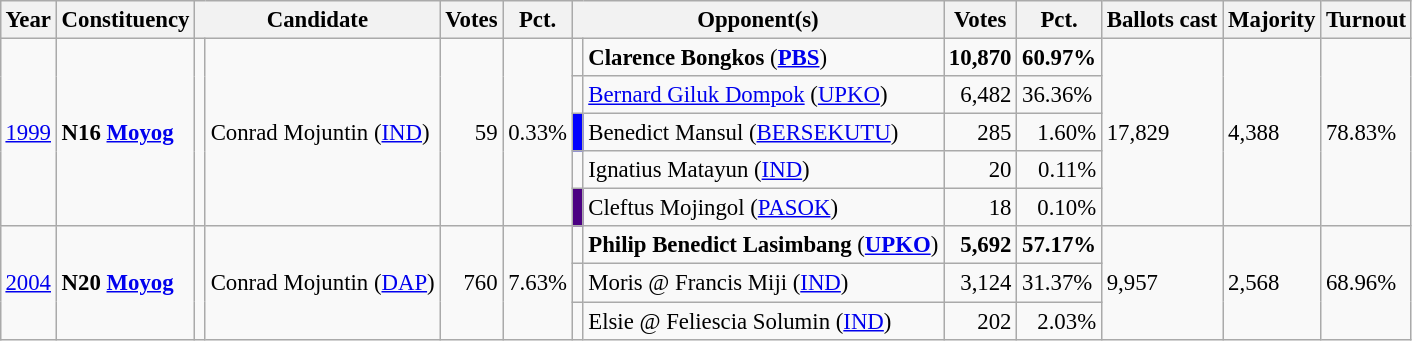<table class="wikitable" style="margin:0.5em ; font-size:95%">
<tr>
<th>Year</th>
<th>Constituency</th>
<th colspan="2">Candidate</th>
<th>Votes</th>
<th>Pct.</th>
<th colspan="2">Opponent(s)</th>
<th>Votes</th>
<th>Pct.</th>
<th>Ballots cast</th>
<th>Majority</th>
<th>Turnout</th>
</tr>
<tr>
<td rowspan="5"><a href='#'>1999</a></td>
<td rowspan="5"><strong>N16 <a href='#'>Moyog</a></strong></td>
<td rowspan="5" ></td>
<td rowspan="5">Conrad Mojuntin (<a href='#'>IND</a>)</td>
<td rowspan="5" align=right>59</td>
<td rowspan="5">0.33%</td>
<td bgcolor= ></td>
<td><strong>Clarence Bongkos</strong> (<a href='#'><strong>PBS</strong></a>)</td>
<td align=right><strong>10,870</strong></td>
<td><strong>60.97%</strong></td>
<td rowspan="5">17,829</td>
<td rowspan="5">4,388</td>
<td rowspan="5">78.83%</td>
</tr>
<tr>
<td></td>
<td><a href='#'>Bernard Giluk Dompok</a> (<a href='#'>UPKO</a>)</td>
<td align=right>6,482</td>
<td>36.36%</td>
</tr>
<tr>
<td bgcolor= blue></td>
<td>Benedict Mansul (<a href='#'>BERSEKUTU</a>)</td>
<td align=right>285</td>
<td align=right>1.60%</td>
</tr>
<tr>
<td></td>
<td>Ignatius Matayun (<a href='#'>IND</a>)</td>
<td align=right>20</td>
<td align=right>0.11%</td>
</tr>
<tr>
<td bgcolor= indigo></td>
<td>Cleftus Mojingol (<a href='#'>PASOK</a>)</td>
<td align=right>18</td>
<td align=right>0.10%</td>
</tr>
<tr>
<td rowspan="3"><a href='#'>2004</a></td>
<td rowspan="3"><strong>N20 <a href='#'>Moyog</a></strong></td>
<td rowspan="3" ></td>
<td rowspan="3">Conrad Mojuntin (<a href='#'>DAP</a>)</td>
<td rowspan="3" align=right>760</td>
<td rowspan="3">7.63%</td>
<td></td>
<td><strong>Philip Benedict Lasimbang</strong> (<a href='#'><strong>UPKO</strong></a>)</td>
<td align=right><strong>5,692</strong></td>
<td><strong>57.17%</strong></td>
<td rowspan="3">9,957</td>
<td rowspan="3">2,568</td>
<td rowspan="3">68.96%</td>
</tr>
<tr>
<td></td>
<td>Moris @ Francis Miji (<a href='#'>IND</a>)</td>
<td align=right>3,124</td>
<td>31.37%</td>
</tr>
<tr>
<td></td>
<td>Elsie @ Feliescia Solumin (<a href='#'>IND</a>)</td>
<td align=right>202</td>
<td align=right>2.03%</td>
</tr>
</table>
